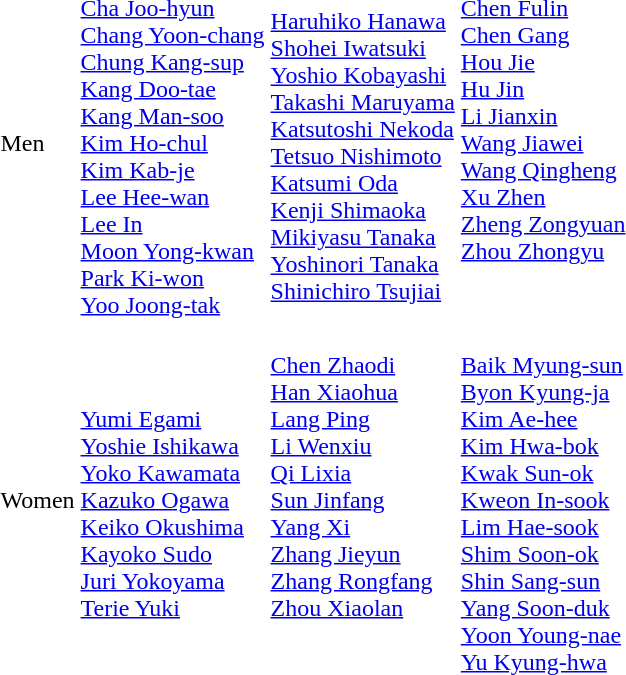<table>
<tr>
<td>Men<br></td>
<td><br><a href='#'>Cha Joo-hyun</a><br><a href='#'>Chang Yoon-chang</a><br><a href='#'>Chung Kang-sup</a><br><a href='#'>Kang Doo-tae</a><br><a href='#'>Kang Man-soo</a><br><a href='#'>Kim Ho-chul</a><br><a href='#'>Kim Kab-je</a><br><a href='#'>Lee Hee-wan</a><br><a href='#'>Lee In</a><br><a href='#'>Moon Yong-kwan</a><br><a href='#'>Park Ki-won</a><br><a href='#'>Yoo Joong-tak</a></td>
<td><br><a href='#'>Haruhiko Hanawa</a><br><a href='#'>Shohei Iwatsuki</a><br><a href='#'>Yoshio Kobayashi</a><br><a href='#'>Takashi Maruyama</a><br><a href='#'>Katsutoshi Nekoda</a><br><a href='#'>Tetsuo Nishimoto</a><br><a href='#'>Katsumi Oda</a><br><a href='#'>Kenji Shimaoka</a><br><a href='#'>Mikiyasu Tanaka</a><br><a href='#'>Yoshinori Tanaka</a><br><a href='#'>Shinichiro Tsujiai</a></td>
<td valign=top><br><a href='#'>Chen Fulin</a><br><a href='#'>Chen Gang</a><br><a href='#'>Hou Jie</a><br><a href='#'>Hu Jin</a><br><a href='#'>Li Jianxin</a><br><a href='#'>Wang Jiawei</a><br><a href='#'>Wang Qingheng</a><br><a href='#'>Xu Zhen</a><br><a href='#'>Zheng Zongyuan</a><br><a href='#'>Zhou Zhongyu</a></td>
</tr>
<tr>
<td>Women<br></td>
<td><br><a href='#'>Yumi Egami</a><br><a href='#'>Yoshie Ishikawa</a><br><a href='#'>Yoko Kawamata</a><br><a href='#'>Kazuko Ogawa</a><br><a href='#'>Keiko Okushima</a><br><a href='#'>Kayoko Sudo</a><br><a href='#'>Juri Yokoyama</a><br><a href='#'>Terie Yuki</a></td>
<td valign=top><br><a href='#'>Chen Zhaodi</a><br><a href='#'>Han Xiaohua</a><br><a href='#'>Lang Ping</a><br><a href='#'>Li Wenxiu</a><br><a href='#'>Qi Lixia</a><br><a href='#'>Sun Jinfang</a><br><a href='#'>Yang Xi</a><br><a href='#'>Zhang Jieyun</a><br><a href='#'>Zhang Rongfang</a><br><a href='#'>Zhou Xiaolan</a></td>
<td><br><a href='#'>Baik Myung-sun</a><br><a href='#'>Byon Kyung-ja</a><br><a href='#'>Kim Ae-hee</a><br><a href='#'>Kim Hwa-bok</a><br><a href='#'>Kwak Sun-ok</a><br><a href='#'>Kweon In-sook</a><br><a href='#'>Lim Hae-sook</a><br><a href='#'>Shim Soon-ok</a><br><a href='#'>Shin Sang-sun</a><br><a href='#'>Yang Soon-duk</a><br><a href='#'>Yoon Young-nae</a><br><a href='#'>Yu Kyung-hwa</a></td>
</tr>
</table>
